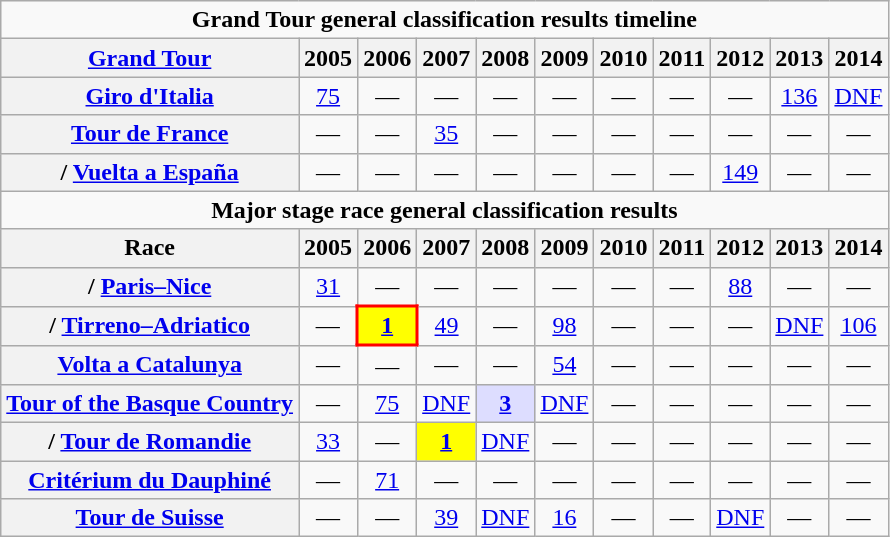<table class="wikitable plainrowheaders">
<tr>
<td colspan=11 align="center"><strong>Grand Tour general classification results timeline</strong></td>
</tr>
<tr>
<th scope="col"><a href='#'>Grand Tour</a></th>
<th scope="col">2005</th>
<th scope="col">2006</th>
<th scope="col">2007</th>
<th scope="col">2008</th>
<th scope="col">2009</th>
<th scope="col">2010</th>
<th scope="col">2011</th>
<th scope="col">2012</th>
<th scope="col">2013</th>
<th scope="col">2014</th>
</tr>
<tr style="text-align:center;">
<th scope="row"> <a href='#'>Giro d'Italia</a></th>
<td><a href='#'>75</a></td>
<td>—</td>
<td>—</td>
<td>—</td>
<td>—</td>
<td>—</td>
<td>—</td>
<td>—</td>
<td><a href='#'>136</a></td>
<td><a href='#'>DNF</a></td>
</tr>
<tr style="text-align:center;">
<th scope="row"> <a href='#'>Tour de France</a></th>
<td>—</td>
<td>—</td>
<td><a href='#'>35</a></td>
<td>—</td>
<td>—</td>
<td>—</td>
<td>—</td>
<td>—</td>
<td>—</td>
<td>—</td>
</tr>
<tr style="text-align:center;">
<th scope="row">/ <a href='#'>Vuelta a España</a></th>
<td>—</td>
<td>—</td>
<td>—</td>
<td>—</td>
<td>—</td>
<td>—</td>
<td>—</td>
<td><a href='#'>149</a></td>
<td>—</td>
<td>—</td>
</tr>
<tr>
<td colspan=11 align="center"><strong>Major stage race general classification results</strong></td>
</tr>
<tr>
<th>Race</th>
<th scope="col">2005</th>
<th scope="col">2006</th>
<th scope="col">2007</th>
<th scope="col">2008</th>
<th scope="col">2009</th>
<th scope="col">2010</th>
<th scope="col">2011</th>
<th scope="col">2012</th>
<th scope="col">2013</th>
<th scope="col">2014</th>
</tr>
<tr style="text-align:center;">
<th scope="row">/ <a href='#'>Paris–Nice</a></th>
<td><a href='#'>31</a></td>
<td>—</td>
<td>—</td>
<td>—</td>
<td>—</td>
<td>—</td>
<td>—</td>
<td><a href='#'>88</a></td>
<td>—</td>
<td>—</td>
</tr>
<tr style="text-align:center;">
<th scope="row">/ <a href='#'>Tirreno–Adriatico</a></th>
<td>—</td>
<td style="background:yellow; border:2px solid red;"><a href='#'><strong>1</strong></a></td>
<td><a href='#'>49</a></td>
<td>—</td>
<td><a href='#'>98</a></td>
<td>—</td>
<td>—</td>
<td>—</td>
<td><a href='#'>DNF</a></td>
<td><a href='#'>106</a></td>
</tr>
<tr style="text-align:center;">
<th scope="row"> <a href='#'>Volta a Catalunya</a></th>
<td>—</td>
<td>—</td>
<td>—</td>
<td>—</td>
<td><a href='#'>54</a></td>
<td>—</td>
<td>—</td>
<td>—</td>
<td>—</td>
<td>—</td>
</tr>
<tr style="text-align:center;">
<th scope="row"> <a href='#'>Tour of the Basque Country</a></th>
<td>—</td>
<td><a href='#'>75</a></td>
<td><a href='#'>DNF</a></td>
<td style="background:#ddf;"><a href='#'><strong>3</strong></a></td>
<td><a href='#'>DNF</a></td>
<td>—</td>
<td>—</td>
<td>—</td>
<td>—</td>
<td>—</td>
</tr>
<tr style="text-align:center;">
<th scope="row">/ <a href='#'>Tour de Romandie</a></th>
<td><a href='#'>33</a></td>
<td>—</td>
<td style="background:yellow;"><a href='#'><strong>1</strong></a></td>
<td><a href='#'>DNF</a></td>
<td>—</td>
<td>—</td>
<td>—</td>
<td>—</td>
<td>—</td>
<td>—</td>
</tr>
<tr style="text-align:center;">
<th scope="row"> <a href='#'>Critérium du Dauphiné</a></th>
<td>—</td>
<td><a href='#'>71</a></td>
<td>—</td>
<td>—</td>
<td>—</td>
<td>—</td>
<td>—</td>
<td>—</td>
<td>—</td>
<td>—</td>
</tr>
<tr style="text-align:center;">
<th scope="row"> <a href='#'>Tour de Suisse</a></th>
<td>—</td>
<td>—</td>
<td><a href='#'>39</a></td>
<td><a href='#'>DNF</a></td>
<td><a href='#'>16</a></td>
<td>—</td>
<td>—</td>
<td><a href='#'>DNF</a></td>
<td>—</td>
<td>—</td>
</tr>
</table>
